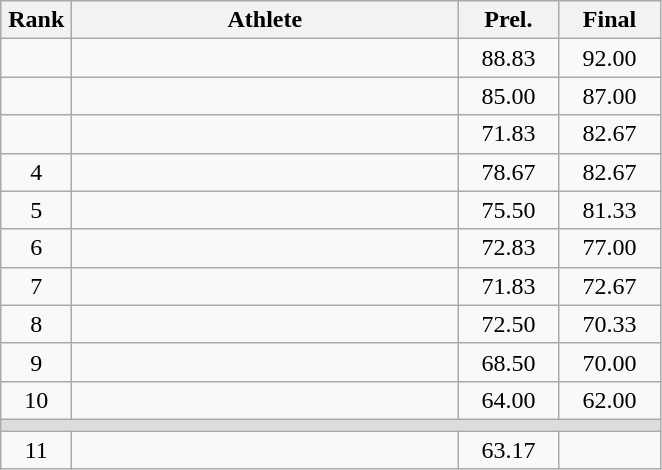<table class=wikitable style="text-align:center">
<tr>
<th width=40>Rank</th>
<th width=250>Athlete</th>
<th width=60>Prel.</th>
<th width=60>Final</th>
</tr>
<tr>
<td></td>
<td align=left></td>
<td>88.83</td>
<td>92.00</td>
</tr>
<tr>
<td></td>
<td align=left></td>
<td>85.00</td>
<td>87.00</td>
</tr>
<tr>
<td></td>
<td align=left></td>
<td>71.83</td>
<td>82.67</td>
</tr>
<tr>
<td>4</td>
<td align=left></td>
<td>78.67</td>
<td>82.67</td>
</tr>
<tr>
<td>5</td>
<td align=left></td>
<td>75.50</td>
<td>81.33</td>
</tr>
<tr>
<td>6</td>
<td align=left></td>
<td>72.83</td>
<td>77.00</td>
</tr>
<tr>
<td>7</td>
<td align=left></td>
<td>71.83</td>
<td>72.67</td>
</tr>
<tr>
<td>8</td>
<td align=left></td>
<td>72.50</td>
<td>70.33</td>
</tr>
<tr>
<td>9</td>
<td align=left></td>
<td>68.50</td>
<td>70.00</td>
</tr>
<tr>
<td>10</td>
<td align=left></td>
<td>64.00</td>
<td>62.00</td>
</tr>
<tr bgcolor=#DDDDDD>
<td colspan=4></td>
</tr>
<tr>
<td>11</td>
<td align=left></td>
<td>63.17</td>
<td></td>
</tr>
</table>
